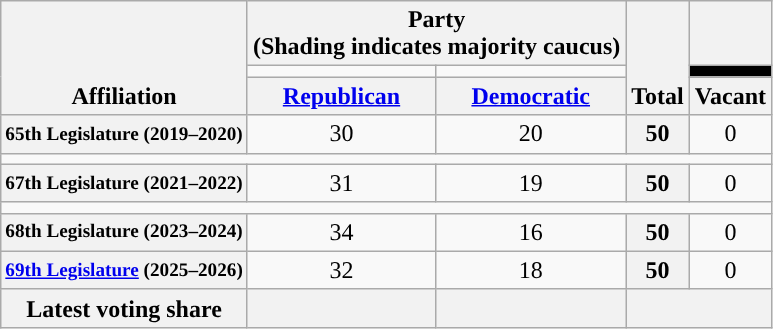<table class=wikitable style="text-align:center">
<tr style="vertical-align:bottom;">
<th rowspan=3>Affiliation</th>
<th colspan=2>Party <div>(Shading indicates majority caucus)</div></th>
<th rowspan=3>Total</th>
<th></th>
</tr>
<tr style="height:5px">
<td style="background-color:"></td>
<td style="background-color:"></td>
<td style="background: black"></td>
</tr>
<tr>
<th><a href='#'>Republican</a></th>
<th><a href='#'>Democratic</a></th>
<th>Vacant</th>
</tr>
<tr>
<th nowrap style="font-size:80%">65th Legislature (2019–2020)</th>
<td>30</td>
<td>20</td>
<th>50</th>
<td>0</td>
</tr>
<tr>
<td colspan=5></td>
</tr>
<tr>
<th nowrap style="font-size:80%">67th Legislature (2021–2022)</th>
<td>31</td>
<td>19</td>
<th>50</th>
<td>0</td>
</tr>
<tr>
<td colspan=5></td>
</tr>
<tr>
<th nowrap style="font-size:80%">68th Legislature (2023–2024)</th>
<td>34</td>
<td>16</td>
<th>50</th>
<td>0</td>
</tr>
<tr>
<th nowrap style="font-size:80%"><a href='#'>69th Legislature</a> (2025–2026)</th>
<td>32</td>
<td>18</td>
<th>50</th>
<td>0</td>
</tr>
<tr>
<th>Latest voting share</th>
<th></th>
<th></th>
<th colspan=3></th>
</tr>
</table>
